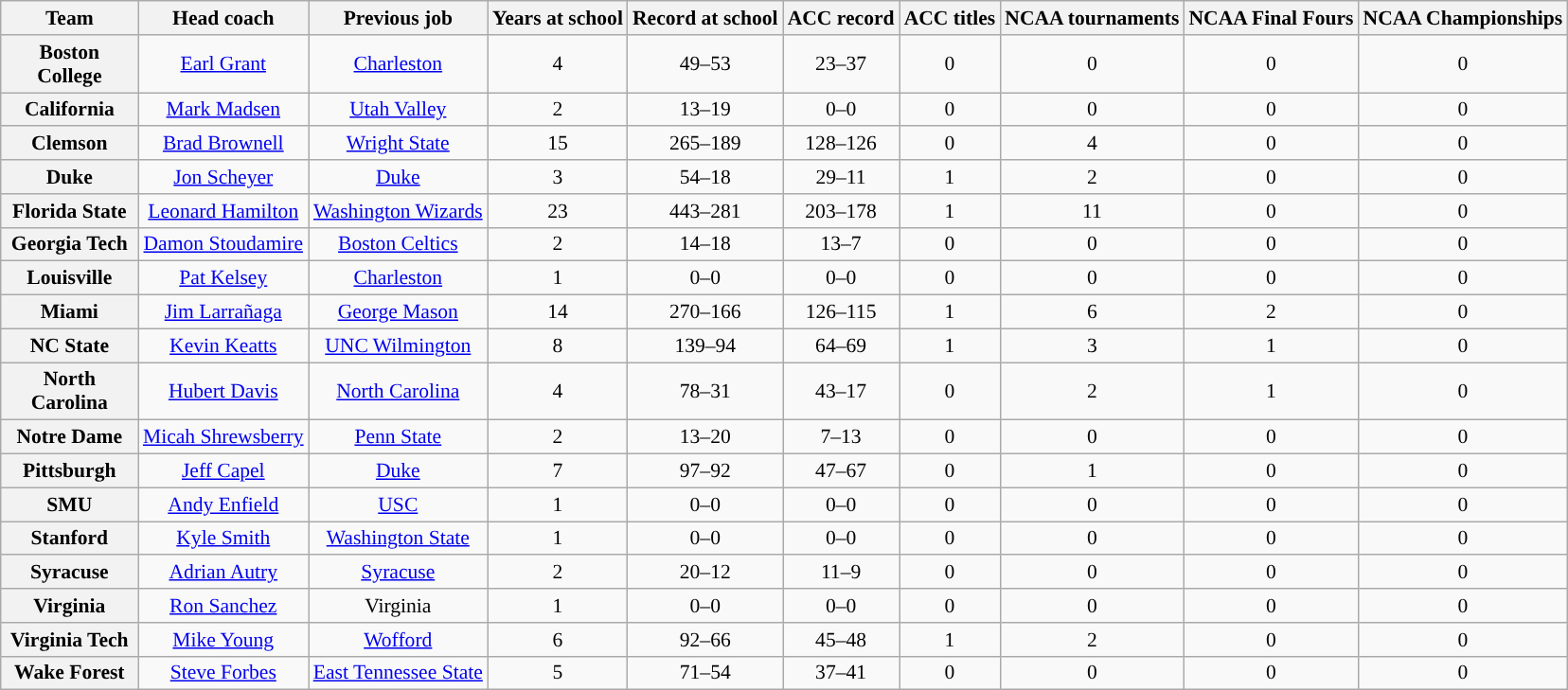<table class="wikitable sortable" style="text-align: center;font-size:90%;">
<tr>
<th width="90">Team</th>
<th>Head coach</th>
<th>Previous job</th>
<th>Years at school</th>
<th>Record at school</th>
<th>ACC record</th>
<th>ACC titles</th>
<th>NCAA tournaments</th>
<th>NCAA Final Fours</th>
<th>NCAA Championships</th>
</tr>
<tr>
<th>Boston College</th>
<td><a href='#'>Earl Grant</a></td>
<td><a href='#'>Charleston</a></td>
<td>4</td>
<td>49–53</td>
<td>23–37</td>
<td>0</td>
<td>0</td>
<td>0</td>
<td>0</td>
</tr>
<tr>
<th>California</th>
<td><a href='#'>Mark Madsen</a></td>
<td><a href='#'>Utah Valley</a></td>
<td>2</td>
<td>13–19</td>
<td>0–0</td>
<td>0</td>
<td>0</td>
<td>0</td>
<td>0</td>
</tr>
<tr>
<th>Clemson</th>
<td><a href='#'>Brad Brownell</a></td>
<td><a href='#'>Wright State</a></td>
<td>15</td>
<td>265–189</td>
<td>128–126</td>
<td>0</td>
<td>4</td>
<td>0</td>
<td>0</td>
</tr>
<tr>
<th>Duke</th>
<td><a href='#'>Jon Scheyer</a></td>
<td><a href='#'>Duke</a> </td>
<td>3</td>
<td>54–18</td>
<td>29–11</td>
<td>1</td>
<td>2</td>
<td>0</td>
<td>0</td>
</tr>
<tr>
<th>Florida State</th>
<td><a href='#'>Leonard Hamilton</a></td>
<td><a href='#'>Washington Wizards</a></td>
<td>23</td>
<td>443–281</td>
<td>203–178</td>
<td>1</td>
<td>11</td>
<td>0</td>
<td>0</td>
</tr>
<tr>
<th>Georgia Tech</th>
<td><a href='#'>Damon Stoudamire</a></td>
<td><a href='#'>Boston Celtics</a> </td>
<td>2</td>
<td>14–18</td>
<td>13–7</td>
<td>0</td>
<td>0</td>
<td>0</td>
<td>0</td>
</tr>
<tr>
<th>Louisville</th>
<td><a href='#'>Pat Kelsey</a></td>
<td><a href='#'>Charleston</a></td>
<td>1</td>
<td>0–0</td>
<td>0–0</td>
<td>0</td>
<td>0</td>
<td>0</td>
<td>0</td>
</tr>
<tr>
<th>Miami</th>
<td><a href='#'>Jim Larrañaga</a></td>
<td><a href='#'>George Mason</a></td>
<td>14</td>
<td>270–166</td>
<td>126–115</td>
<td>1</td>
<td>6</td>
<td>2</td>
<td>0</td>
</tr>
<tr>
<th>NC State</th>
<td><a href='#'>Kevin Keatts</a></td>
<td><a href='#'>UNC Wilmington</a></td>
<td>8</td>
<td>139–94</td>
<td>64–69</td>
<td>1</td>
<td>3</td>
<td>1</td>
<td>0</td>
</tr>
<tr>
<th>North Carolina</th>
<td><a href='#'>Hubert Davis</a></td>
<td><a href='#'>North Carolina</a> </td>
<td>4</td>
<td>78–31</td>
<td>43–17</td>
<td>0</td>
<td>2</td>
<td>1</td>
<td>0</td>
</tr>
<tr>
<th>Notre Dame</th>
<td><a href='#'>Micah Shrewsberry</a></td>
<td><a href='#'>Penn State</a></td>
<td>2</td>
<td>13–20</td>
<td>7–13</td>
<td>0</td>
<td>0</td>
<td>0</td>
<td>0</td>
</tr>
<tr>
<th>Pittsburgh</th>
<td><a href='#'>Jeff Capel</a></td>
<td><a href='#'>Duke</a> </td>
<td>7</td>
<td>97–92</td>
<td>47–67</td>
<td>0</td>
<td>1</td>
<td>0</td>
<td>0</td>
</tr>
<tr>
<th>SMU</th>
<td><a href='#'>Andy Enfield</a></td>
<td><a href='#'>USC</a></td>
<td>1</td>
<td>0–0</td>
<td>0–0</td>
<td>0</td>
<td>0</td>
<td>0</td>
<td>0</td>
</tr>
<tr>
<th>Stanford</th>
<td><a href='#'>Kyle Smith</a></td>
<td><a href='#'>Washington State</a></td>
<td>1</td>
<td>0–0</td>
<td>0–0</td>
<td>0</td>
<td>0</td>
<td>0</td>
<td>0</td>
</tr>
<tr>
<th>Syracuse</th>
<td><a href='#'>Adrian Autry</a></td>
<td><a href='#'>Syracuse</a> </td>
<td>2</td>
<td>20–12</td>
<td>11–9</td>
<td>0</td>
<td>0</td>
<td>0</td>
<td>0</td>
</tr>
<tr>
<th>Virginia</th>
<td><a href='#'>Ron Sanchez</a></td>
<td>Virginia </td>
<td>1</td>
<td>0–0</td>
<td>0–0</td>
<td>0</td>
<td>0</td>
<td>0</td>
<td>0</td>
</tr>
<tr>
<th>Virginia Tech</th>
<td><a href='#'>Mike Young</a></td>
<td><a href='#'>Wofford</a></td>
<td>6</td>
<td>92–66</td>
<td>45–48</td>
<td>1</td>
<td>2</td>
<td>0</td>
<td>0</td>
</tr>
<tr>
<th>Wake Forest</th>
<td><a href='#'>Steve Forbes</a></td>
<td><a href='#'>East Tennessee State</a></td>
<td>5</td>
<td>71–54</td>
<td>37–41</td>
<td>0</td>
<td>0</td>
<td>0</td>
<td>0</td>
</tr>
</table>
